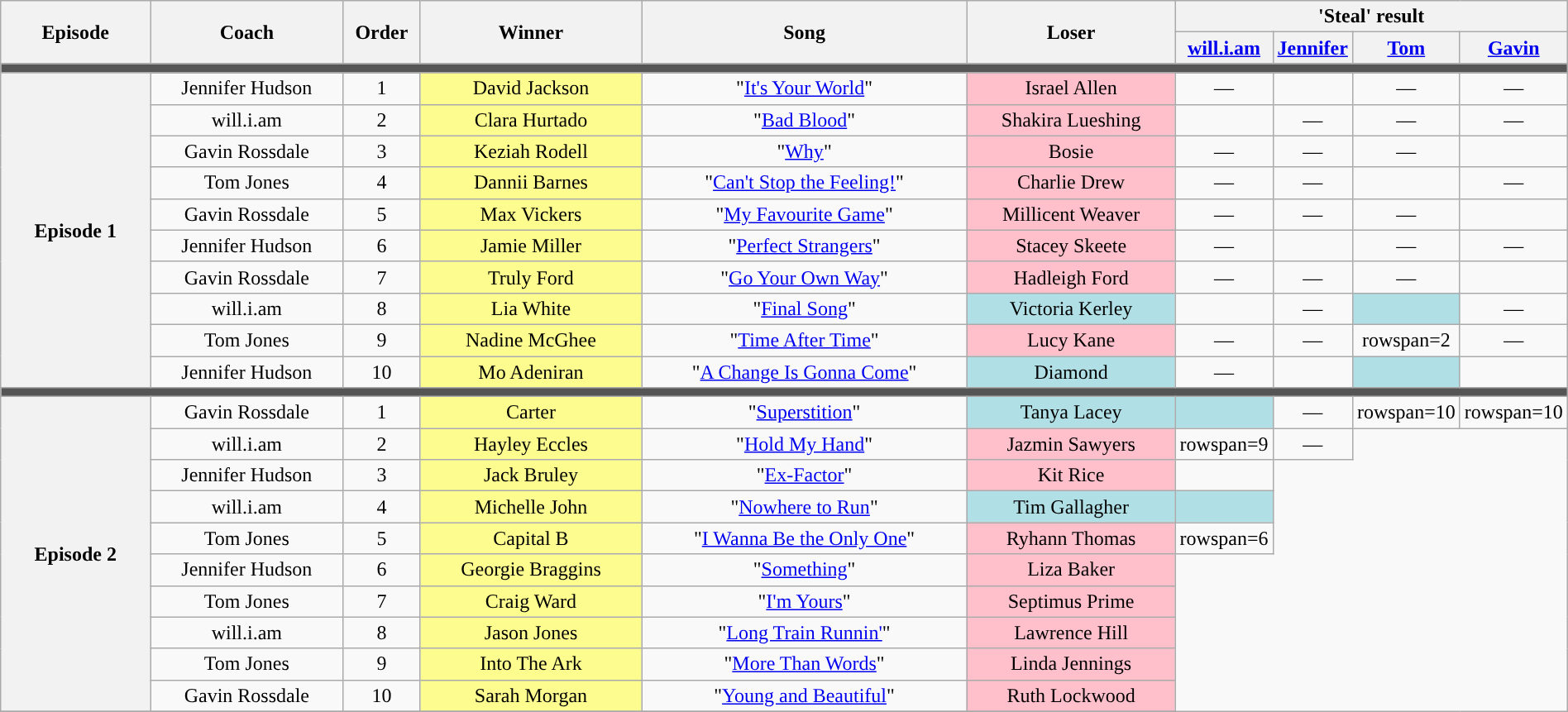<table class="wikitable" style="text-align: center; width:100%;">
<tr>
<th rowspan="2" width="10%">Episode</th>
<th rowspan="2" width="13%">Coach</th>
<th rowspan="2" width="05%">Order</th>
<th rowspan="2" width="15%">Winner</th>
<th rowspan="2" width="22%">Song</th>
<th rowspan="2" width="14%">Loser</th>
<th colspan="4" width="20%">'Steal' result</th>
</tr>
<tr>
<th style="width:05%;"><a href='#'>will.i.am</a></th>
<th style="width:05%;"><a href='#'>Jennifer</a></th>
<th style="width:05%;"><a href='#'>Tom</a></th>
<th style="width:05%;"><a href='#'>Gavin</a></th>
</tr>
<tr>
<td colspan="10" style="background:#555555;"></td>
</tr>
<tr>
<th rowspan="10">Episode 1<br><small></small></th>
<td>Jennifer Hudson</td>
<td>1</td>
<td style="background:#fdfc8f;text-align:center;">David Jackson</td>
<td>"<a href='#'>It's Your World</a>"</td>
<td style="background:pink;text-align:center;">Israel Allen</td>
<td>—</td>
<td></td>
<td>—</td>
<td>—</td>
</tr>
<tr>
<td>will.i.am</td>
<td>2</td>
<td style="background:#fdfc8f;text-align:center;">Clara Hurtado</td>
<td>"<a href='#'>Bad Blood</a>"</td>
<td style="background:pink;text-align:center;">Shakira Lueshing</td>
<td></td>
<td>—</td>
<td>—</td>
<td>—</td>
</tr>
<tr>
<td>Gavin Rossdale</td>
<td>3</td>
<td style="background:#fdfc8f;text-align:center;">Keziah Rodell</td>
<td>"<a href='#'>Why</a>"</td>
<td style="background:pink;text-align:center;">Bosie</td>
<td>—</td>
<td>—</td>
<td>—</td>
<td></td>
</tr>
<tr>
<td>Tom Jones</td>
<td>4</td>
<td style="background:#fdfc8f;text-align:center;">Dannii Barnes</td>
<td>"<a href='#'>Can't Stop the Feeling!</a>"</td>
<td style="background:pink;text-align:center;">Charlie Drew</td>
<td>—</td>
<td>—</td>
<td></td>
<td>—</td>
</tr>
<tr>
<td>Gavin Rossdale</td>
<td>5</td>
<td style="background:#fdfc8f;text-align:center;">Max Vickers</td>
<td>"<a href='#'>My Favourite Game</a>"</td>
<td style="background:pink;text-align:center;">Millicent Weaver</td>
<td>—</td>
<td>—</td>
<td>—</td>
<td></td>
</tr>
<tr>
<td>Jennifer Hudson</td>
<td>6</td>
<td style="background:#fdfc8f;text-align:center;">Jamie Miller</td>
<td>"<a href='#'>Perfect Strangers</a>"</td>
<td style="background:pink;text-align:center;">Stacey Skeete</td>
<td>—</td>
<td></td>
<td>—</td>
<td>—</td>
</tr>
<tr>
<td>Gavin Rossdale</td>
<td>7</td>
<td style="background:#fdfc8f;text-align:center;">Truly Ford</td>
<td>"<a href='#'>Go Your Own Way</a>"</td>
<td style="background:pink;text-align:center;">Hadleigh Ford</td>
<td>—</td>
<td>—</td>
<td>—</td>
<td></td>
</tr>
<tr>
<td>will.i.am</td>
<td>8</td>
<td style="background:#fdfc8f;text-align:center;">Lia White</td>
<td>"<a href='#'>Final Song</a>"</td>
<td style="background:#b0e0e6;text-align:center;">Victoria Kerley</td>
<td></td>
<td>—</td>
<td style="background:#b0e0e6;"><strong></strong></td>
<td>—</td>
</tr>
<tr>
<td>Tom Jones</td>
<td>9</td>
<td style="background:#fdfc8f;text-align:center;">Nadine McGhee</td>
<td>"<a href='#'>Time After Time</a>"</td>
<td style="background:pink;text-align:center;">Lucy Kane</td>
<td>—</td>
<td>—</td>
<td>rowspan=2 </td>
<td>—</td>
</tr>
<tr>
<td>Jennifer Hudson</td>
<td>10</td>
<td style="background:#fdfc8f;text-align:center;">Mo Adeniran</td>
<td>"<a href='#'>A Change Is Gonna Come</a>"</td>
<td style="background:#b0e0e6;text-align:center;">Diamond</td>
<td>—</td>
<td></td>
<td style="background:#b0e0e6;"><strong></strong></td>
</tr>
<tr>
<td colspan="10" style="background:#555555;"></td>
</tr>
<tr>
<th rowspan="10">Episode 2<br><small></small></th>
<td>Gavin Rossdale</td>
<td>1</td>
<td style="background:#fdfc8f;text-align:center;">Carter</td>
<td>"<a href='#'>Superstition</a>"</td>
<td style="background:#b0e0e6;text-align:center;">Tanya Lacey</td>
<td style="background:#b0e0e6;"><strong></strong></td>
<td>—</td>
<td>rowspan=10 </td>
<td>rowspan=10 </td>
</tr>
<tr>
<td>will.i.am</td>
<td>2</td>
<td style="background:#fdfc8f;text-align:center;">Hayley Eccles</td>
<td>"<a href='#'>Hold My Hand</a>"</td>
<td style="background:pink;text-align:center;">Jazmin Sawyers</td>
<td>rowspan=9 </td>
<td>—</td>
</tr>
<tr>
<td>Jennifer Hudson</td>
<td>3</td>
<td style="background:#fdfc8f;text-align:center;">Jack Bruley</td>
<td>"<a href='#'>Ex-Factor</a>"</td>
<td style="background:pink;text-align:center;">Kit Rice</td>
<td></td>
</tr>
<tr>
<td>will.i.am</td>
<td>4</td>
<td style="background:#fdfc8f;text-align:center;">Michelle John</td>
<td>"<a href='#'>Nowhere to Run</a>"</td>
<td style="background:#b0e0e6;text-align:center;">Tim Gallagher</td>
<td style="background:#b0e0e6;"><strong></strong></td>
</tr>
<tr>
<td>Tom Jones</td>
<td>5</td>
<td style="background:#fdfc8f;text-align:center;">Capital B</td>
<td>"<a href='#'>I Wanna Be the Only One</a>"</td>
<td style="background:pink;text-align:center;">Ryhann Thomas</td>
<td>rowspan=6 </td>
</tr>
<tr>
<td>Jennifer Hudson</td>
<td>6</td>
<td style="background:#fdfc8f;text-align:center;">Georgie Braggins</td>
<td>"<a href='#'>Something</a>"</td>
<td style="background:pink;text-align:center;">Liza Baker</td>
</tr>
<tr>
<td>Tom Jones</td>
<td>7</td>
<td style="background:#fdfc8f;text-align:center;">Craig Ward</td>
<td>"<a href='#'>I'm Yours</a>"</td>
<td style="background:pink;text-align:center;">Septimus Prime</td>
</tr>
<tr>
<td>will.i.am</td>
<td>8</td>
<td style="background:#fdfc8f;text-align:center;">Jason Jones</td>
<td>"<a href='#'>Long Train Runnin'</a>"</td>
<td style="background:pink;text-align:center;">Lawrence Hill</td>
</tr>
<tr>
<td>Tom Jones</td>
<td>9</td>
<td style="background:#fdfc8f;text-align:center;">Into The Ark</td>
<td>"<a href='#'>More Than Words</a>"</td>
<td style="background:pink;text-align:center;">Linda Jennings</td>
</tr>
<tr>
<td>Gavin Rossdale</td>
<td>10</td>
<td style="background:#fdfc8f;text-align:center;">Sarah Morgan</td>
<td>"<a href='#'>Young and Beautiful</a>"</td>
<td style="background:pink;text-align:center;">Ruth Lockwood</td>
</tr>
<tr>
</tr>
</table>
